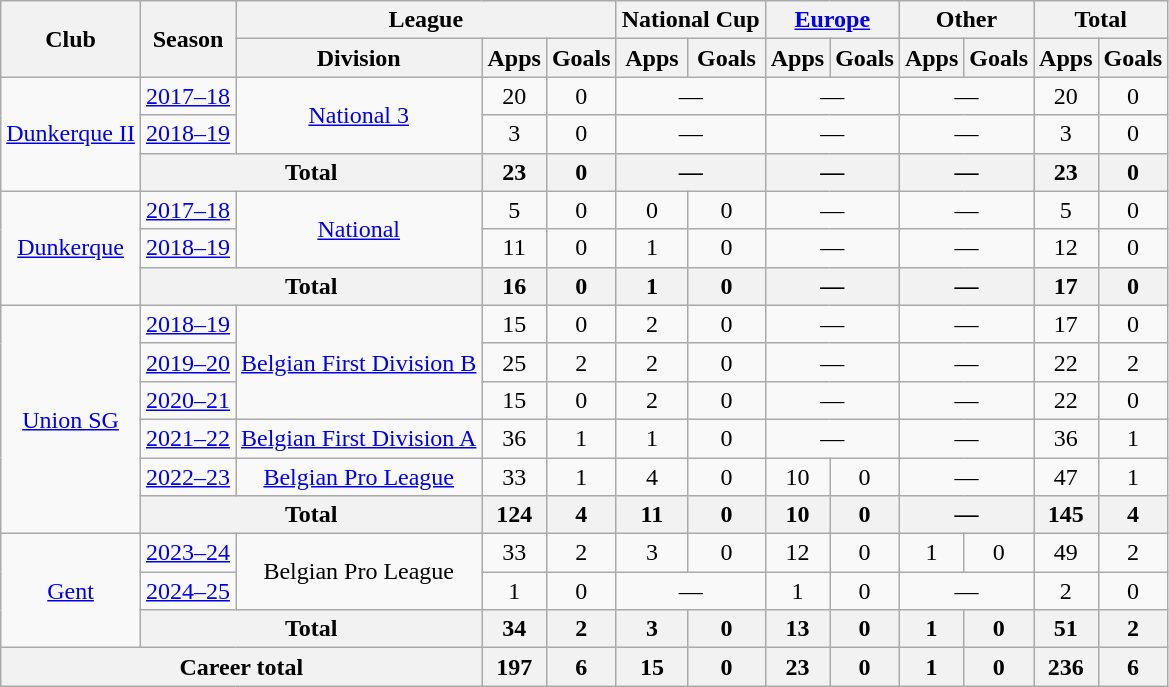<table class="wikitable" style="text-align:center">
<tr>
<th rowspan="2">Club</th>
<th rowspan="2">Season</th>
<th colspan="3">League</th>
<th colspan="2">National Cup</th>
<th colspan="2"><a href='#'>Europe</a></th>
<th colspan="2">Other</th>
<th colspan="2">Total</th>
</tr>
<tr>
<th>Division</th>
<th>Apps</th>
<th>Goals</th>
<th>Apps</th>
<th>Goals</th>
<th>Apps</th>
<th>Goals</th>
<th>Apps</th>
<th>Goals</th>
<th>Apps</th>
<th>Goals</th>
</tr>
<tr>
<td rowspan="3"><a href='#'>Dunkerque II</a></td>
<td><a href='#'>2017–18</a></td>
<td rowspan="2"><a href='#'>National 3</a></td>
<td>20</td>
<td>0</td>
<td colspan="2">—</td>
<td colspan="2">—</td>
<td colspan="2">—</td>
<td>20</td>
<td>0</td>
</tr>
<tr>
<td><a href='#'>2018–19</a></td>
<td>3</td>
<td>0</td>
<td colspan="2">—</td>
<td colspan="2">—</td>
<td colspan="2">—</td>
<td>3</td>
<td>0</td>
</tr>
<tr>
<th colspan=2>Total</th>
<th>23</th>
<th>0</th>
<th colspan="2">—</th>
<th colspan="2">—</th>
<th colspan="2">—</th>
<th>23</th>
<th>0</th>
</tr>
<tr>
<td rowspan="3"><a href='#'>Dunkerque</a></td>
<td><a href='#'>2017–18</a></td>
<td rowspan="2"><a href='#'>National</a></td>
<td>5</td>
<td>0</td>
<td>0</td>
<td>0</td>
<td colspan="2">—</td>
<td colspan="2">—</td>
<td>5</td>
<td>0</td>
</tr>
<tr>
<td><a href='#'>2018–19</a></td>
<td>11</td>
<td>0</td>
<td>1</td>
<td>0</td>
<td colspan="2">—</td>
<td colspan="2">—</td>
<td>12</td>
<td>0</td>
</tr>
<tr>
<th colspan=2>Total</th>
<th>16</th>
<th>0</th>
<th>1</th>
<th>0</th>
<th colspan="2">—</th>
<th colspan="2">—</th>
<th>17</th>
<th>0</th>
</tr>
<tr>
<td rowspan="6"><a href='#'>Union SG</a></td>
<td><a href='#'>2018–19</a></td>
<td rowspan="3"><a href='#'>Belgian First Division B</a></td>
<td>15</td>
<td>0</td>
<td>2</td>
<td>0</td>
<td colspan="2">—</td>
<td colspan="2">—</td>
<td>17</td>
<td>0</td>
</tr>
<tr>
<td><a href='#'>2019–20</a></td>
<td>25</td>
<td>2</td>
<td>2</td>
<td>0</td>
<td colspan="2">—</td>
<td colspan="2">—</td>
<td>22</td>
<td>2</td>
</tr>
<tr>
<td><a href='#'>2020–21</a></td>
<td>15</td>
<td>0</td>
<td>2</td>
<td>0</td>
<td colspan="2">—</td>
<td colspan="2">—</td>
<td>22</td>
<td>0</td>
</tr>
<tr>
<td><a href='#'>2021–22</a></td>
<td><a href='#'>Belgian First Division A</a></td>
<td>36</td>
<td>1</td>
<td>1</td>
<td>0</td>
<td colspan="2">—</td>
<td colspan="2">—</td>
<td>36</td>
<td>1</td>
</tr>
<tr>
<td><a href='#'>2022–23</a></td>
<td><a href='#'>Belgian Pro League</a></td>
<td>33</td>
<td>1</td>
<td>4</td>
<td>0</td>
<td>10</td>
<td>0</td>
<td colspan="2">—</td>
<td>47</td>
<td>1</td>
</tr>
<tr>
<th colspan=2>Total</th>
<th>124</th>
<th>4</th>
<th>11</th>
<th>0</th>
<th>10</th>
<th>0</th>
<th colspan="2">—</th>
<th>145</th>
<th>4</th>
</tr>
<tr>
<td rowspan="3"><a href='#'>Gent</a></td>
<td><a href='#'>2023–24</a></td>
<td rowspan="2">Belgian Pro League</td>
<td>33</td>
<td>2</td>
<td>3</td>
<td>0</td>
<td>12</td>
<td>0</td>
<td>1</td>
<td>0</td>
<td>49</td>
<td>2</td>
</tr>
<tr>
<td><a href='#'>2024–25</a></td>
<td>1</td>
<td>0</td>
<td colspan="2">—</td>
<td>1</td>
<td>0</td>
<td colspan="2">—</td>
<td>2</td>
<td>0</td>
</tr>
<tr>
<th colspan=2>Total</th>
<th>34</th>
<th>2</th>
<th>3</th>
<th>0</th>
<th>13</th>
<th>0</th>
<th>1</th>
<th>0</th>
<th>51</th>
<th>2</th>
</tr>
<tr>
<th colspan="3">Career total</th>
<th>197</th>
<th>6</th>
<th>15</th>
<th>0</th>
<th>23</th>
<th>0</th>
<th>1</th>
<th>0</th>
<th>236</th>
<th>6</th>
</tr>
</table>
